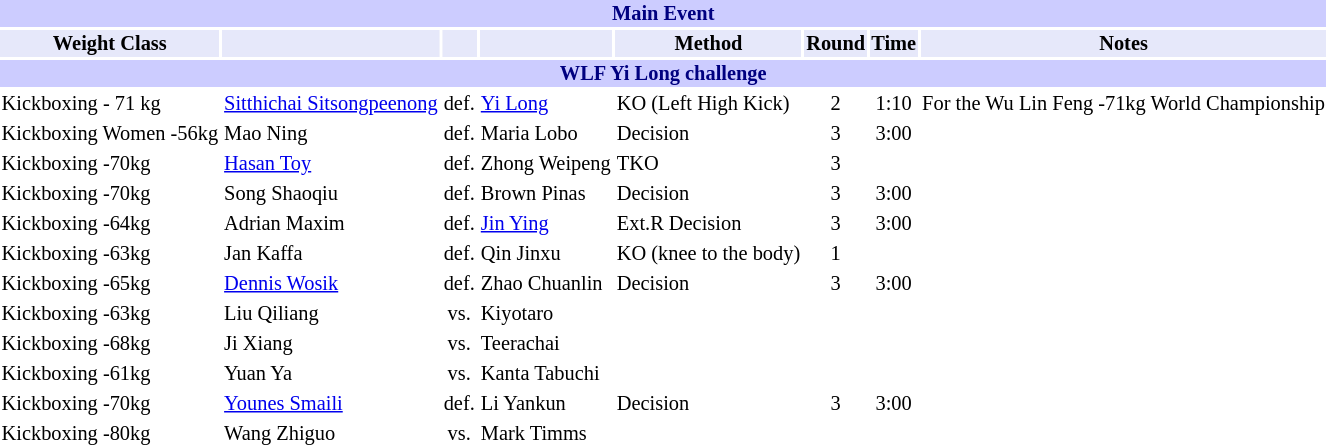<table class="toccolours" style="font-size: 85%;">
<tr>
<th colspan="8" style="background-color: #ccf; color: #000080; text-align: center;"><strong>Main Event</strong></th>
</tr>
<tr>
<th colspan="1" style="background-color: #E6E8FA; color: #000000; text-align: center;">Weight Class</th>
<th colspan="1" style="background-color: #E6E8FA; color: #000000; text-align: center;"></th>
<th colspan="1" style="background-color: #E6E8FA; color: #000000; text-align: center;"></th>
<th colspan="1" style="background-color: #E6E8FA; color: #000000; text-align: center;"></th>
<th colspan="1" style="background-color: #E6E8FA; color: #000000; text-align: center;">Method</th>
<th colspan="1" style="background-color: #E6E8FA; color: #000000; text-align: center;">Round</th>
<th colspan="1" style="background-color: #E6E8FA; color: #000000; text-align: center;">Time</th>
<th colspan="1" style="background-color: #E6E8FA; color: #000000; text-align: center;">Notes</th>
</tr>
<tr>
<th colspan="8" style="background-color: #ccf; color: #000080; text-align: center;"><strong> WLF Yi Long challenge</strong></th>
</tr>
<tr>
<td>Kickboxing - 71 kg</td>
<td> <a href='#'>Sitthichai Sitsongpeenong</a></td>
<td align=center>def.</td>
<td> <a href='#'>Yi Long</a></td>
<td>KO (Left High Kick)</td>
<td align=center>2</td>
<td align=center>1:10</td>
<td>For the Wu Lin Feng -71kg World Championship</td>
</tr>
<tr>
<td>Kickboxing Women -56kg</td>
<td> Mao Ning</td>
<td align=center>def.</td>
<td> Maria Lobo</td>
<td>Decision</td>
<td align=center>3</td>
<td align=center>3:00</td>
<td></td>
</tr>
<tr>
<td>Kickboxing -70kg</td>
<td> <a href='#'>Hasan Toy</a></td>
<td align=center>def.</td>
<td> Zhong Weipeng</td>
<td>TKO</td>
<td align=center>3</td>
<td align=center></td>
</tr>
<tr>
<td>Kickboxing -70kg</td>
<td> Song Shaoqiu</td>
<td align=center>def.</td>
<td> Brown Pinas</td>
<td>Decision</td>
<td align=center>3</td>
<td align=center>3:00</td>
<td></td>
</tr>
<tr>
<td>Kickboxing -64kg</td>
<td> Adrian Maxim</td>
<td align=center>def.</td>
<td> <a href='#'>Jin Ying</a></td>
<td>Ext.R Decision</td>
<td align=center>3</td>
<td align=center>3:00</td>
<td></td>
</tr>
<tr>
<td>Kickboxing -63kg</td>
<td> Jan Kaffa</td>
<td align=center>def.</td>
<td> Qin Jinxu</td>
<td>KO (knee to the body)</td>
<td align=center>1</td>
<td align=center></td>
<td></td>
</tr>
<tr>
<td>Kickboxing -65kg</td>
<td> <a href='#'>Dennis Wosik</a></td>
<td align=center>def.</td>
<td> Zhao Chuanlin</td>
<td>Decision</td>
<td align=center>3</td>
<td align=center>3:00</td>
<td></td>
</tr>
<tr>
<td>Kickboxing -63kg</td>
<td> Liu Qiliang</td>
<td align=center>vs.</td>
<td> Kiyotaro</td>
<td></td>
<td align=center></td>
<td align=center></td>
<td></td>
</tr>
<tr>
<td>Kickboxing -68kg</td>
<td> Ji Xiang</td>
<td align=center>vs.</td>
<td> Teerachai</td>
<td></td>
<td align=center></td>
<td align=center></td>
<td></td>
</tr>
<tr>
<td>Kickboxing -61kg</td>
<td> Yuan Ya</td>
<td align=center>vs.</td>
<td> Kanta Tabuchi</td>
<td></td>
<td align=center></td>
<td align=center></td>
<td></td>
</tr>
<tr>
<td>Kickboxing -70kg</td>
<td> <a href='#'>Younes Smaili</a></td>
<td align=center>def.</td>
<td> Li Yankun</td>
<td>Decision</td>
<td align=center>3</td>
<td align=center>3:00</td>
<td></td>
</tr>
<tr>
<td>Kickboxing -80kg</td>
<td> Wang Zhiguo</td>
<td align=center>vs.</td>
<td> Mark Timms</td>
<td></td>
<td align=center></td>
<td align=center></td>
<td></td>
</tr>
</table>
